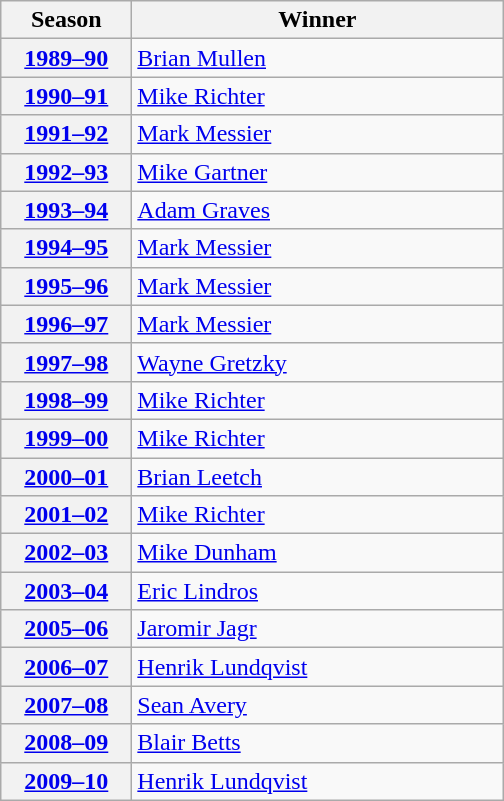<table class="wikitable">
<tr>
<th scope="col" style="width:5em">Season</th>
<th scope="col" style="width:15em">Winner</th>
</tr>
<tr>
<th scope="row"><a href='#'>1989–90</a></th>
<td><a href='#'>Brian Mullen</a></td>
</tr>
<tr>
<th scope="row"><a href='#'>1990–91</a></th>
<td><a href='#'>Mike Richter</a></td>
</tr>
<tr>
<th scope="row"><a href='#'>1991–92</a></th>
<td><a href='#'>Mark Messier</a></td>
</tr>
<tr>
<th scope="row"><a href='#'>1992–93</a></th>
<td><a href='#'>Mike Gartner</a></td>
</tr>
<tr>
<th scope="row"><a href='#'>1993–94</a></th>
<td><a href='#'>Adam Graves</a></td>
</tr>
<tr>
<th scope="row"><a href='#'>1994–95</a></th>
<td><a href='#'>Mark Messier</a></td>
</tr>
<tr>
<th scope="row"><a href='#'>1995–96</a></th>
<td><a href='#'>Mark Messier</a></td>
</tr>
<tr>
<th scope="row"><a href='#'>1996–97</a></th>
<td><a href='#'>Mark Messier</a></td>
</tr>
<tr>
<th scope="row"><a href='#'>1997–98</a></th>
<td><a href='#'>Wayne Gretzky</a></td>
</tr>
<tr>
<th scope="row"><a href='#'>1998–99</a></th>
<td><a href='#'>Mike Richter</a></td>
</tr>
<tr>
<th scope="row"><a href='#'>1999–00</a></th>
<td><a href='#'>Mike Richter</a></td>
</tr>
<tr>
<th scope="row"><a href='#'>2000–01</a></th>
<td><a href='#'>Brian Leetch</a></td>
</tr>
<tr>
<th scope="row"><a href='#'>2001–02</a></th>
<td><a href='#'>Mike Richter</a></td>
</tr>
<tr>
<th scope="row"><a href='#'>2002–03</a></th>
<td><a href='#'>Mike Dunham</a></td>
</tr>
<tr>
<th scope="row"><a href='#'>2003–04</a></th>
<td><a href='#'>Eric Lindros</a></td>
</tr>
<tr>
<th scope="row"><a href='#'>2005–06</a></th>
<td><a href='#'>Jaromir Jagr</a></td>
</tr>
<tr>
<th scope="row"><a href='#'>2006–07</a></th>
<td><a href='#'>Henrik Lundqvist</a></td>
</tr>
<tr>
<th scope="row"><a href='#'>2007–08</a></th>
<td><a href='#'>Sean Avery</a></td>
</tr>
<tr>
<th scope="row"><a href='#'>2008–09</a></th>
<td><a href='#'>Blair Betts</a></td>
</tr>
<tr>
<th scope="row"><a href='#'>2009–10</a></th>
<td><a href='#'>Henrik Lundqvist</a></td>
</tr>
</table>
